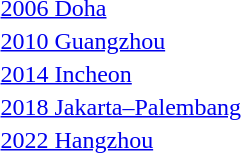<table>
<tr>
<td><a href='#'>2006 Doha</a></td>
<td></td>
<td></td>
<td></td>
</tr>
<tr>
<td><a href='#'>2010 Guangzhou</a></td>
<td></td>
<td></td>
<td></td>
</tr>
<tr>
<td><a href='#'>2014 Incheon</a></td>
<td></td>
<td></td>
<td></td>
</tr>
<tr>
<td><a href='#'>2018 Jakarta–Palembang</a></td>
<td></td>
<td></td>
<td></td>
</tr>
<tr>
<td><a href='#'>2022 Hangzhou</a></td>
<td></td>
<td></td>
<td></td>
</tr>
</table>
